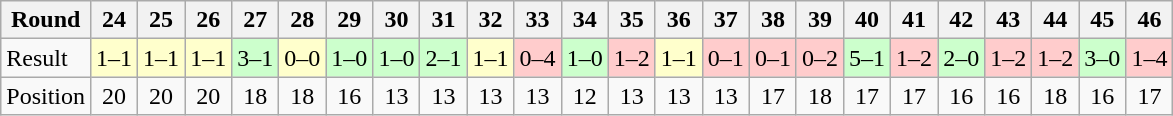<table class="wikitable">
<tr>
<th>Round</th>
<th>24</th>
<th>25</th>
<th>26</th>
<th>27</th>
<th>28</th>
<th>29</th>
<th>30</th>
<th>31</th>
<th>32</th>
<th>33</th>
<th>34</th>
<th>35</th>
<th>36</th>
<th>37</th>
<th>38</th>
<th>39</th>
<th>40</th>
<th>41</th>
<th>42</th>
<th>43</th>
<th>44</th>
<th>45</th>
<th>46</th>
</tr>
<tr>
<td>Result</td>
<td bgcolor="#FFFFCC">1–1</td>
<td bgcolor="#FFFFCC">1–1</td>
<td bgcolor="#FFFFCC">1–1</td>
<td bgcolor="#CCFFCC">3–1</td>
<td bgcolor="#FFFFCC">0–0</td>
<td bgcolor="#CCFFCC">1–0</td>
<td bgcolor="#CCFFCC">1–0</td>
<td bgcolor="#CCFFCC">2–1</td>
<td bgcolor="#FFFFCC">1–1</td>
<td bgcolor="#FFCCCC">0–4</td>
<td bgcolor="#CCFFCC">1–0</td>
<td bgcolor="#FFCCCC">1–2</td>
<td bgcolor="#FFFFCC">1–1</td>
<td bgcolor="#FFCCCC">0–1</td>
<td bgcolor="#FFCCCC">0–1</td>
<td bgcolor="#FFCCCC">0–2</td>
<td bgcolor="#CCFFCC">5–1</td>
<td bgcolor="#FFCCCC">1–2</td>
<td bgcolor="#CCFFCC">2–0</td>
<td bgcolor="#FFCCCC">1–2</td>
<td bgcolor="#FFCCCC">1–2</td>
<td bgcolor="#CCFFCC">3–0</td>
<td bgcolor="#FFCCCC">1–4</td>
</tr>
<tr>
<td>Position</td>
<td align="center">20</td>
<td align="center">20</td>
<td align="center">20</td>
<td align="center">18</td>
<td align="center">18</td>
<td align="center">16</td>
<td align="center">13</td>
<td align="center">13</td>
<td align="center">13</td>
<td align="center">13</td>
<td align="center">12</td>
<td align="center">13</td>
<td align="center">13</td>
<td align="center">13</td>
<td align="center">17</td>
<td align="center">18</td>
<td align="center">17</td>
<td align="center">17</td>
<td align="center">16</td>
<td align="center">16</td>
<td align="center">18</td>
<td align="center">16</td>
<td align="center">17</td>
</tr>
</table>
